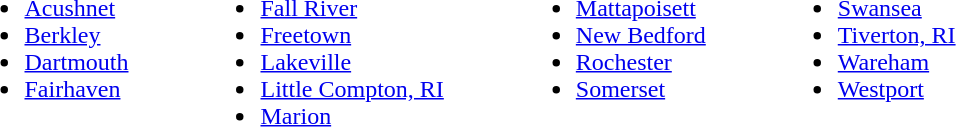<table>
<tr>
<td valign="top"><br><ul><li><a href='#'>Acushnet</a></li><li><a href='#'>Berkley</a></li><li><a href='#'>Dartmouth</a></li><li><a href='#'>Fairhaven</a></li></ul></td>
<td width="40"></td>
<td valign="top"><br><ul><li><a href='#'>Fall River</a></li><li><a href='#'>Freetown</a></li><li><a href='#'>Lakeville</a></li><li><a href='#'>Little Compton, RI</a></li><li><a href='#'>Marion</a></li></ul></td>
<td width="40"></td>
<td valign="top"><br><ul><li><a href='#'>Mattapoisett</a></li><li><a href='#'>New Bedford</a></li><li><a href='#'>Rochester</a></li><li><a href='#'>Somerset</a></li></ul></td>
<td width="40"></td>
<td valign="top"><br><ul><li><a href='#'>Swansea</a></li><li><a href='#'>Tiverton, RI</a></li><li><a href='#'>Wareham</a></li><li><a href='#'>Westport</a></li></ul></td>
</tr>
</table>
